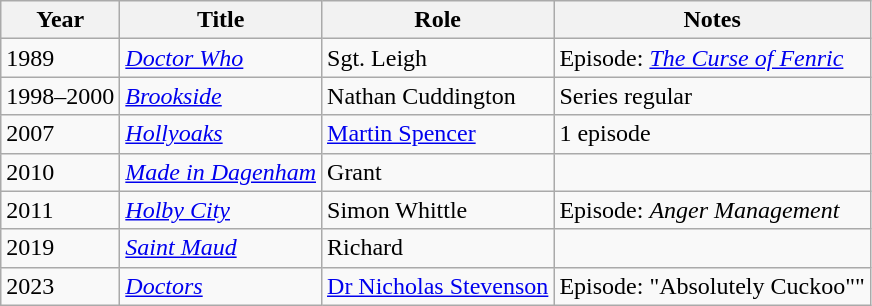<table class="wikitable">
<tr>
<th>Year</th>
<th>Title</th>
<th>Role</th>
<th>Notes</th>
</tr>
<tr>
<td>1989</td>
<td><em><a href='#'>Doctor Who</a></em></td>
<td>Sgt. Leigh</td>
<td>Episode: <em><a href='#'>The Curse of Fenric</a></em></td>
</tr>
<tr>
<td>1998–2000</td>
<td><em><a href='#'>Brookside</a></em></td>
<td>Nathan Cuddington</td>
<td>Series regular</td>
</tr>
<tr>
<td>2007</td>
<td><em><a href='#'>Hollyoaks</a></em></td>
<td><a href='#'>Martin Spencer</a></td>
<td>1 episode</td>
</tr>
<tr>
<td>2010</td>
<td><em><a href='#'>Made in Dagenham</a></em></td>
<td>Grant</td>
<td></td>
</tr>
<tr>
<td>2011</td>
<td><em><a href='#'>Holby City</a></em></td>
<td>Simon Whittle</td>
<td>Episode: <em>Anger Management</em></td>
</tr>
<tr>
<td>2019</td>
<td><em><a href='#'>Saint Maud</a></em></td>
<td>Richard</td>
<td></td>
</tr>
<tr>
<td>2023</td>
<td><em><a href='#'>Doctors</a></em></td>
<td><a href='#'>Dr Nicholas Stevenson</a></td>
<td>Episode: "Absolutely Cuckoo""</td>
</tr>
</table>
